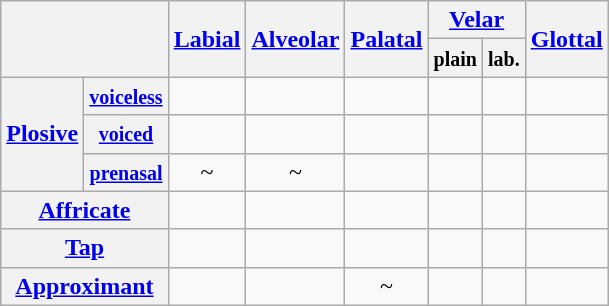<table class="wikitable" style="text-align:center">
<tr>
<th colspan="2" rowspan="2"></th>
<th rowspan="2"><a href='#'>Labial</a></th>
<th rowspan="2"><a href='#'>Alveolar</a></th>
<th rowspan="2"><a href='#'>Palatal</a></th>
<th colspan="2"><a href='#'>Velar</a></th>
<th rowspan="2"><a href='#'>Glottal</a></th>
</tr>
<tr>
<th><small>plain</small></th>
<th><small>lab.</small></th>
</tr>
<tr>
<th rowspan="3"><a href='#'>Plosive</a></th>
<th><small><a href='#'>voiceless</a></small></th>
<td></td>
<td></td>
<td></td>
<td></td>
<td></td>
<td></td>
</tr>
<tr>
<th><small><a href='#'>voiced</a></small></th>
<td></td>
<td></td>
<td></td>
<td></td>
<td></td>
<td></td>
</tr>
<tr>
<th><small><a href='#'>prenasal</a></small></th>
<td> ~ </td>
<td> ~ </td>
<td></td>
<td></td>
<td></td>
<td></td>
</tr>
<tr>
<th colspan="2"><a href='#'>Affricate</a></th>
<td></td>
<td></td>
<td></td>
<td></td>
<td></td>
<td></td>
</tr>
<tr>
<th colspan="2"><a href='#'>Tap</a></th>
<td></td>
<td></td>
<td></td>
<td></td>
<td></td>
<td></td>
</tr>
<tr>
<th colspan="2"><a href='#'>Approximant</a></th>
<td></td>
<td></td>
<td> ~ </td>
<td></td>
<td></td>
<td></td>
</tr>
</table>
